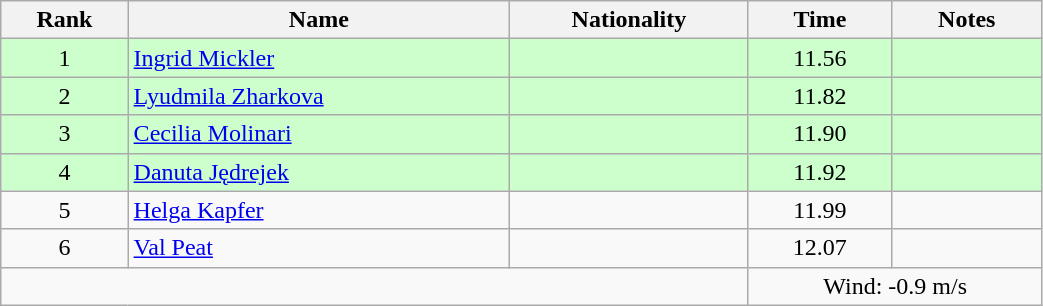<table class="wikitable sortable" style="text-align:center;width: 55%">
<tr>
<th>Rank</th>
<th>Name</th>
<th>Nationality</th>
<th>Time</th>
<th>Notes</th>
</tr>
<tr bgcolor=ccffcc>
<td>1</td>
<td align=left><a href='#'>Ingrid Mickler</a></td>
<td align=left></td>
<td>11.56</td>
<td></td>
</tr>
<tr bgcolor=ccffcc>
<td>2</td>
<td align=left><a href='#'>Lyudmila Zharkova</a></td>
<td align=left></td>
<td>11.82</td>
<td></td>
</tr>
<tr bgcolor=ccffcc>
<td>3</td>
<td align=left><a href='#'>Cecilia Molinari</a></td>
<td align=left></td>
<td>11.90</td>
<td></td>
</tr>
<tr bgcolor=ccffcc>
<td>4</td>
<td align=left><a href='#'>Danuta Jędrejek</a></td>
<td align=left></td>
<td>11.92</td>
<td></td>
</tr>
<tr>
<td>5</td>
<td align=left><a href='#'>Helga Kapfer</a></td>
<td align=left></td>
<td>11.99</td>
<td></td>
</tr>
<tr>
<td>6</td>
<td align=left><a href='#'>Val Peat</a></td>
<td align=left></td>
<td>12.07</td>
<td></td>
</tr>
<tr>
<td colspan="3"></td>
<td colspan="2">Wind: -0.9 m/s</td>
</tr>
</table>
